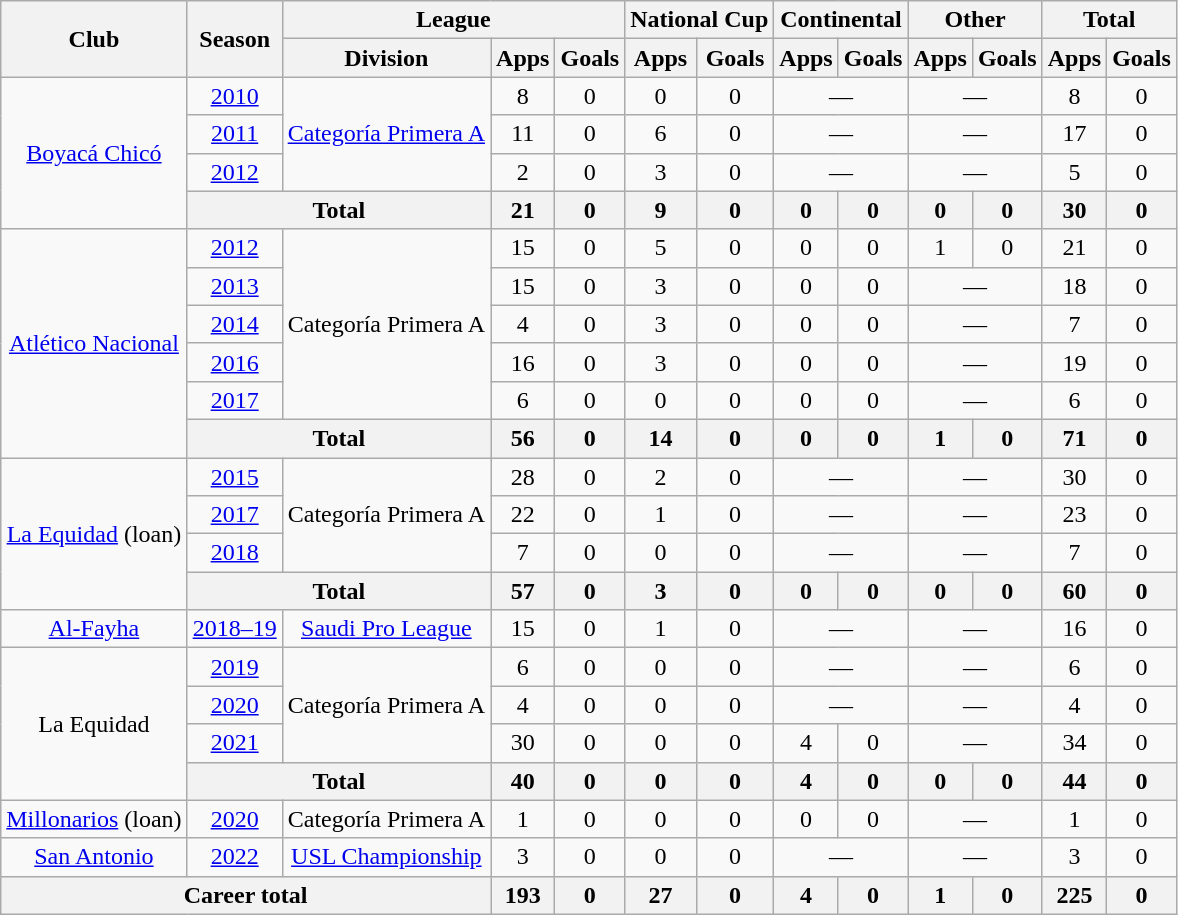<table class="wikitable", style="text-align:center">
<tr>
<th rowspan="2">Club</th>
<th rowspan="2">Season</th>
<th colspan="3">League</th>
<th colspan="2">National Cup</th>
<th colspan="2">Continental</th>
<th colspan="2">Other</th>
<th colspan="2">Total</th>
</tr>
<tr>
<th>Division</th>
<th>Apps</th>
<th>Goals</th>
<th>Apps</th>
<th>Goals</th>
<th>Apps</th>
<th>Goals</th>
<th>Apps</th>
<th>Goals</th>
<th>Apps</th>
<th>Goals</th>
</tr>
<tr>
<td rowspan="4"><a href='#'>Boyacá Chicó</a></td>
<td><a href='#'>2010</a></td>
<td rowspan="3"><a href='#'>Categoría Primera A</a></td>
<td>8</td>
<td>0</td>
<td>0</td>
<td>0</td>
<td colspan="2">—</td>
<td colspan="2">—</td>
<td>8</td>
<td>0</td>
</tr>
<tr>
<td><a href='#'>2011</a></td>
<td>11</td>
<td>0</td>
<td>6</td>
<td>0</td>
<td colspan="2">—</td>
<td colspan="2">—</td>
<td>17</td>
<td>0</td>
</tr>
<tr>
<td><a href='#'>2012</a></td>
<td>2</td>
<td>0</td>
<td>3</td>
<td>0</td>
<td colspan="2">—</td>
<td colspan="2">—</td>
<td>5</td>
<td>0</td>
</tr>
<tr>
<th colspan="2">Total</th>
<th>21</th>
<th>0</th>
<th>9</th>
<th>0</th>
<th>0</th>
<th>0</th>
<th>0</th>
<th>0</th>
<th>30</th>
<th>0</th>
</tr>
<tr>
<td rowspan="6"><a href='#'>Atlético Nacional</a></td>
<td><a href='#'>2012</a></td>
<td rowspan="5">Categoría Primera A</td>
<td>15</td>
<td>0</td>
<td>5</td>
<td>0</td>
<td>0</td>
<td>0</td>
<td>1</td>
<td>0</td>
<td>21</td>
<td>0</td>
</tr>
<tr>
<td><a href='#'>2013</a></td>
<td>15</td>
<td>0</td>
<td>3</td>
<td>0</td>
<td>0</td>
<td>0</td>
<td colspan="2">—</td>
<td>18</td>
<td>0</td>
</tr>
<tr>
<td><a href='#'>2014</a></td>
<td>4</td>
<td>0</td>
<td>3</td>
<td>0</td>
<td>0</td>
<td>0</td>
<td colspan="2">—</td>
<td>7</td>
<td>0</td>
</tr>
<tr>
<td><a href='#'>2016</a></td>
<td>16</td>
<td>0</td>
<td>3</td>
<td>0</td>
<td>0</td>
<td>0</td>
<td colspan="2">—</td>
<td>19</td>
<td>0</td>
</tr>
<tr>
<td><a href='#'>2017</a></td>
<td>6</td>
<td>0</td>
<td>0</td>
<td>0</td>
<td>0</td>
<td>0</td>
<td colspan="2">—</td>
<td>6</td>
<td>0</td>
</tr>
<tr>
<th colspan="2">Total</th>
<th>56</th>
<th>0</th>
<th>14</th>
<th>0</th>
<th>0</th>
<th>0</th>
<th>1</th>
<th>0</th>
<th>71</th>
<th>0</th>
</tr>
<tr>
<td rowspan="4"><a href='#'>La Equidad</a> (loan)</td>
<td><a href='#'>2015</a></td>
<td rowspan="3">Categoría Primera A</td>
<td>28</td>
<td>0</td>
<td>2</td>
<td>0</td>
<td colspan="2">—</td>
<td colspan="2">—</td>
<td>30</td>
<td>0</td>
</tr>
<tr>
<td><a href='#'>2017</a></td>
<td>22</td>
<td>0</td>
<td>1</td>
<td>0</td>
<td colspan="2">—</td>
<td colspan="2">—</td>
<td>23</td>
<td>0</td>
</tr>
<tr>
<td><a href='#'>2018</a></td>
<td>7</td>
<td>0</td>
<td>0</td>
<td>0</td>
<td colspan="2">—</td>
<td colspan="2">—</td>
<td>7</td>
<td>0</td>
</tr>
<tr>
<th colspan="2">Total</th>
<th>57</th>
<th>0</th>
<th>3</th>
<th>0</th>
<th>0</th>
<th>0</th>
<th>0</th>
<th>0</th>
<th>60</th>
<th>0</th>
</tr>
<tr>
<td><a href='#'>Al-Fayha</a></td>
<td><a href='#'>2018–19</a></td>
<td><a href='#'>Saudi Pro League</a></td>
<td>15</td>
<td>0</td>
<td>1</td>
<td>0</td>
<td colspan="2">—</td>
<td colspan="2">—</td>
<td>16</td>
<td>0</td>
</tr>
<tr>
<td rowspan="4">La Equidad</td>
<td><a href='#'>2019</a></td>
<td rowspan="3">Categoría Primera A</td>
<td>6</td>
<td>0</td>
<td>0</td>
<td>0</td>
<td colspan="2">—</td>
<td colspan="2">—</td>
<td>6</td>
<td>0</td>
</tr>
<tr>
<td><a href='#'>2020</a></td>
<td>4</td>
<td>0</td>
<td>0</td>
<td>0</td>
<td colspan="2">—</td>
<td colspan="2">—</td>
<td>4</td>
<td>0</td>
</tr>
<tr>
<td><a href='#'>2021</a></td>
<td>30</td>
<td>0</td>
<td>0</td>
<td>0</td>
<td>4</td>
<td>0</td>
<td colspan="2">—</td>
<td>34</td>
<td>0</td>
</tr>
<tr>
<th colspan="2">Total</th>
<th>40</th>
<th>0</th>
<th>0</th>
<th>0</th>
<th>4</th>
<th>0</th>
<th>0</th>
<th>0</th>
<th>44</th>
<th>0</th>
</tr>
<tr>
<td><a href='#'>Millonarios</a> (loan)</td>
<td><a href='#'>2020</a></td>
<td>Categoría Primera A</td>
<td>1</td>
<td>0</td>
<td>0</td>
<td>0</td>
<td>0</td>
<td>0</td>
<td colspan="2">—</td>
<td>1</td>
<td>0</td>
</tr>
<tr>
<td><a href='#'>San Antonio</a></td>
<td><a href='#'>2022</a></td>
<td><a href='#'>USL Championship</a></td>
<td>3</td>
<td>0</td>
<td>0</td>
<td>0</td>
<td colspan="2">—</td>
<td colspan="2">—</td>
<td>3</td>
<td>0</td>
</tr>
<tr>
<th colspan="3">Career total</th>
<th>193</th>
<th>0</th>
<th>27</th>
<th>0</th>
<th>4</th>
<th>0</th>
<th>1</th>
<th>0</th>
<th>225</th>
<th>0</th>
</tr>
</table>
